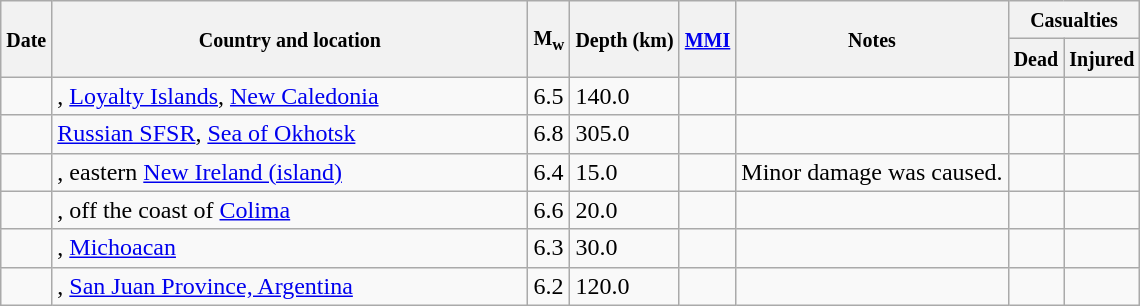<table class="wikitable sortable sort-under" style="border:1px black; margin-left:1em;">
<tr>
<th rowspan="2"><small>Date</small></th>
<th rowspan="2" style="width: 310px"><small>Country and location</small></th>
<th rowspan="2"><small>M<sub>w</sub></small></th>
<th rowspan="2"><small>Depth (km)</small></th>
<th rowspan="2"><small><a href='#'>MMI</a></small></th>
<th rowspan="2" class="unsortable"><small>Notes</small></th>
<th colspan="2"><small>Casualties</small></th>
</tr>
<tr>
<th><small>Dead</small></th>
<th><small>Injured</small></th>
</tr>
<tr>
<td></td>
<td>, <a href='#'>Loyalty Islands</a>, <a href='#'>New Caledonia</a></td>
<td>6.5</td>
<td>140.0</td>
<td></td>
<td></td>
<td></td>
<td></td>
</tr>
<tr>
<td></td>
<td> <a href='#'>Russian SFSR</a>, <a href='#'>Sea of Okhotsk</a></td>
<td>6.8</td>
<td>305.0</td>
<td></td>
<td></td>
<td></td>
<td></td>
</tr>
<tr>
<td></td>
<td>, eastern <a href='#'>New Ireland (island)</a></td>
<td>6.4</td>
<td>15.0</td>
<td></td>
<td>Minor damage was caused.</td>
<td></td>
<td></td>
</tr>
<tr>
<td></td>
<td>, off the coast of <a href='#'>Colima</a></td>
<td>6.6</td>
<td>20.0</td>
<td></td>
<td></td>
<td></td>
<td></td>
</tr>
<tr>
<td></td>
<td>, <a href='#'>Michoacan</a></td>
<td>6.3</td>
<td>30.0</td>
<td></td>
<td></td>
<td></td>
<td></td>
</tr>
<tr>
<td></td>
<td>, <a href='#'>San Juan Province, Argentina</a></td>
<td>6.2</td>
<td>120.0</td>
<td></td>
<td></td>
<td></td>
<td></td>
</tr>
</table>
